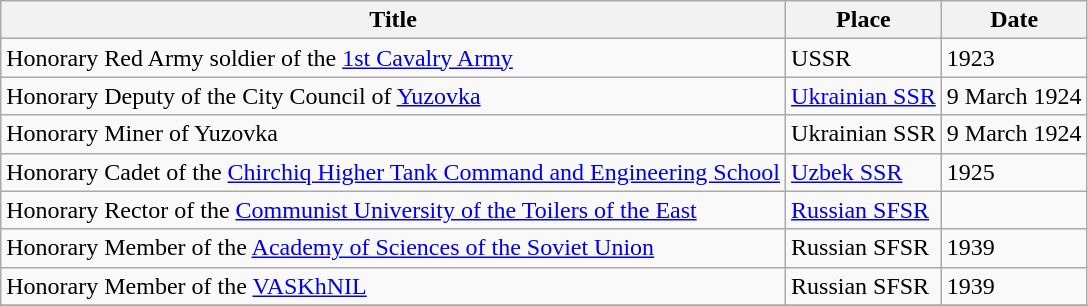<table class="wikitable">
<tr>
<th>Title</th>
<th>Place</th>
<th>Date</th>
</tr>
<tr>
<td>Honorary Red Army soldier of the <a href='#'>1st Cavalry Army</a></td>
<td>USSR</td>
<td>1923</td>
</tr>
<tr>
<td>Honorary Deputy of the City Council of <a href='#'>Yuzovka</a></td>
<td><a href='#'>Ukrainian SSR</a></td>
<td>9 March 1924</td>
</tr>
<tr>
<td>Honorary Miner of Yuzovka</td>
<td>Ukrainian SSR</td>
<td>9 March 1924</td>
</tr>
<tr>
<td>Honorary Cadet of the <a href='#'>Chirchiq Higher Tank Command and Engineering School</a></td>
<td><a href='#'>Uzbek SSR</a></td>
<td>1925</td>
</tr>
<tr>
<td>Honorary Rector of the <a href='#'>Communist University of the Toilers of the East</a></td>
<td><a href='#'>Russian SFSR</a></td>
<td></td>
</tr>
<tr>
<td>Honorary Member of the <a href='#'>Academy of Sciences of the Soviet Union</a></td>
<td>Russian SFSR</td>
<td>1939</td>
</tr>
<tr>
<td>Honorary Member of the <a href='#'>VASKhNIL</a></td>
<td>Russian SFSR</td>
<td>1939</td>
</tr>
<tr>
</tr>
</table>
